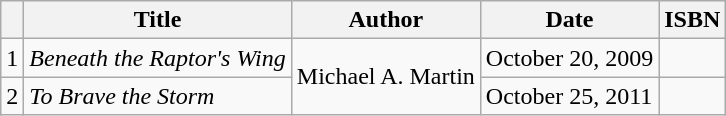<table class="wikitable">
<tr>
<th></th>
<th>Title</th>
<th>Author</th>
<th>Date</th>
<th>ISBN</th>
</tr>
<tr>
<td>1</td>
<td><em>Beneath the Raptor's Wing</em></td>
<td rowspan="2">Michael A. Martin</td>
<td>October 20, 2009</td>
<td></td>
</tr>
<tr>
<td>2</td>
<td><em>To Brave the Storm</em></td>
<td>October 25, 2011</td>
<td></td>
</tr>
</table>
